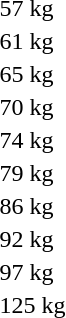<table>
<tr>
<td rowspan=2>57 kg<br></td>
<td rowspan=2></td>
<td rowspan=2></td>
<td></td>
</tr>
<tr>
<td></td>
</tr>
<tr>
<td rowspan=2>61 kg<br></td>
<td rowspan=2></td>
<td rowspan=2></td>
<td></td>
</tr>
<tr>
<td></td>
</tr>
<tr>
<td rowspan=2>65 kg<br></td>
<td rowspan=2></td>
<td rowspan=2></td>
<td></td>
</tr>
<tr>
<td></td>
</tr>
<tr>
<td rowspan=2>70 kg<br></td>
<td rowspan=2></td>
<td rowspan=2></td>
<td></td>
</tr>
<tr>
<td></td>
</tr>
<tr>
<td rowspan=2>74 kg<br></td>
<td rowspan=2></td>
<td rowspan=2></td>
<td></td>
</tr>
<tr>
<td></td>
</tr>
<tr>
<td rowspan=2>79 kg<br></td>
<td rowspan=2></td>
<td rowspan=2></td>
<td></td>
</tr>
<tr>
<td></td>
</tr>
<tr>
<td rowspan=2>86 kg<br></td>
<td rowspan=2></td>
<td rowspan=2></td>
<td></td>
</tr>
<tr>
<td></td>
</tr>
<tr>
<td rowspan=2>92 kg<br></td>
<td rowspan=2></td>
<td rowspan=2></td>
<td></td>
</tr>
<tr>
<td></td>
</tr>
<tr>
<td rowspan=2>97 kg<br></td>
<td rowspan=2></td>
<td rowspan=2></td>
<td></td>
</tr>
<tr>
<td></td>
</tr>
<tr>
<td rowspan=2>125 kg<br></td>
<td rowspan=2></td>
<td rowspan=2></td>
<td></td>
</tr>
<tr>
<td></td>
</tr>
</table>
